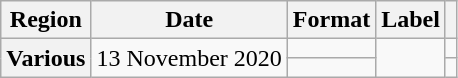<table class="wikitable plainrowheaders">
<tr>
<th scope="col">Region</th>
<th scope="col">Date</th>
<th scope="col">Format</th>
<th scope="col">Label</th>
<th scope="col"></th>
</tr>
<tr>
<th scope="row" rowspan="2">Various</th>
<td rowspan="2">13 November 2020</td>
<td></td>
<td rowspan="2"></td>
<td></td>
</tr>
<tr>
<td></td>
<td></td>
</tr>
</table>
